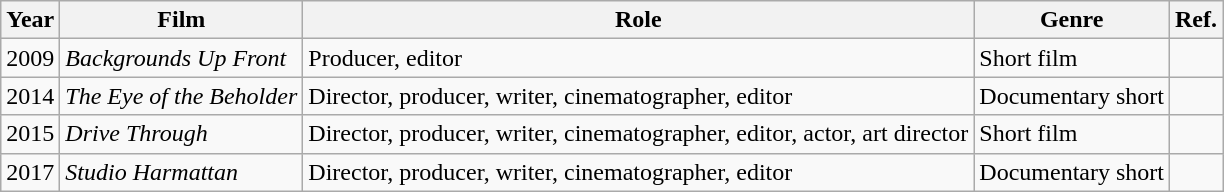<table class="wikitable">
<tr>
<th>Year</th>
<th>Film</th>
<th>Role</th>
<th>Genre</th>
<th>Ref.</th>
</tr>
<tr>
<td>2009</td>
<td><em>Backgrounds Up Front</em></td>
<td>Producer, editor</td>
<td>Short film</td>
<td></td>
</tr>
<tr>
<td>2014</td>
<td><em>The Eye of the Beholder</em></td>
<td>Director, producer, writer, cinematographer, editor</td>
<td>Documentary short</td>
<td></td>
</tr>
<tr>
<td>2015</td>
<td><em>Drive Through</em></td>
<td>Director, producer, writer, cinematographer, editor, actor, art director</td>
<td>Short film</td>
<td></td>
</tr>
<tr>
<td>2017</td>
<td><em>Studio Harmattan</em></td>
<td>Director, producer, writer, cinematographer, editor</td>
<td>Documentary short</td>
<td></td>
</tr>
</table>
